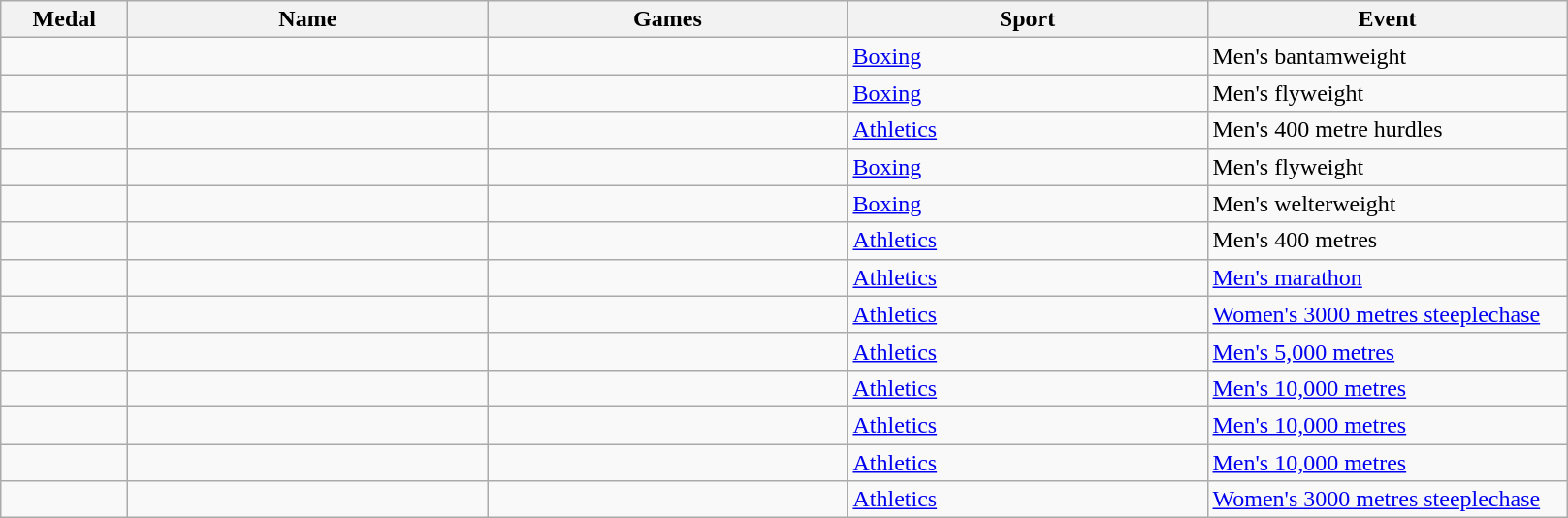<table class="wikitable sortable">
<tr>
<th style="width:5em">Medal</th>
<th style="width:15em">Name</th>
<th style="width:15em">Games</th>
<th style="width:15em">Sport</th>
<th style="width:15em">Event</th>
</tr>
<tr>
<td></td>
<td></td>
<td></td>
<td> <a href='#'>Boxing</a></td>
<td>Men's bantamweight</td>
</tr>
<tr>
<td></td>
<td></td>
<td></td>
<td> <a href='#'>Boxing</a></td>
<td>Men's flyweight</td>
</tr>
<tr>
<td></td>
<td></td>
<td></td>
<td> <a href='#'>Athletics</a></td>
<td>Men's 400 metre hurdles</td>
</tr>
<tr>
<td></td>
<td></td>
<td></td>
<td> <a href='#'>Boxing</a></td>
<td>Men's flyweight</td>
</tr>
<tr>
<td></td>
<td></td>
<td></td>
<td> <a href='#'>Boxing</a></td>
<td>Men's welterweight</td>
</tr>
<tr>
<td></td>
<td></td>
<td></td>
<td> <a href='#'>Athletics</a></td>
<td>Men's 400 metres</td>
</tr>
<tr>
<td></td>
<td></td>
<td></td>
<td> <a href='#'>Athletics</a></td>
<td><a href='#'>Men's marathon</a></td>
</tr>
<tr>
<td></td>
<td></td>
<td></td>
<td> <a href='#'>Athletics</a></td>
<td><a href='#'>Women's 3000 metres steeplechase</a></td>
</tr>
<tr>
<td></td>
<td></td>
<td></td>
<td> <a href='#'>Athletics</a></td>
<td><a href='#'>Men's 5,000 metres</a></td>
</tr>
<tr>
<td></td>
<td></td>
<td></td>
<td> <a href='#'>Athletics</a></td>
<td><a href='#'>Men's 10,000 metres</a></td>
</tr>
<tr>
<td></td>
<td></td>
<td></td>
<td> <a href='#'>Athletics</a></td>
<td><a href='#'>Men's 10,000 metres</a></td>
</tr>
<tr>
<td></td>
<td></td>
<td></td>
<td> <a href='#'>Athletics</a></td>
<td><a href='#'>Men's 10,000 metres</a></td>
</tr>
<tr>
<td></td>
<td></td>
<td></td>
<td> <a href='#'>Athletics</a></td>
<td><a href='#'>Women's 3000 metres steeplechase</a></td>
</tr>
</table>
